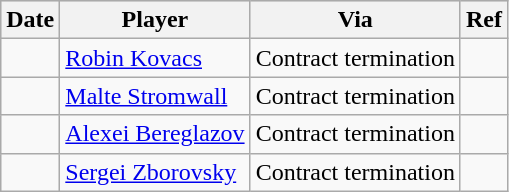<table class="wikitable">
<tr style="background:#ddd; text-align:center;">
<th>Date</th>
<th>Player</th>
<th>Via</th>
<th>Ref</th>
</tr>
<tr>
<td></td>
<td><a href='#'>Robin Kovacs</a></td>
<td>Contract termination</td>
<td></td>
</tr>
<tr>
<td></td>
<td><a href='#'>Malte Stromwall</a></td>
<td>Contract termination</td>
<td></td>
</tr>
<tr>
<td></td>
<td><a href='#'>Alexei Bereglazov</a></td>
<td>Contract termination</td>
<td></td>
</tr>
<tr>
<td></td>
<td><a href='#'>Sergei Zborovsky</a></td>
<td>Contract termination</td>
<td></td>
</tr>
</table>
